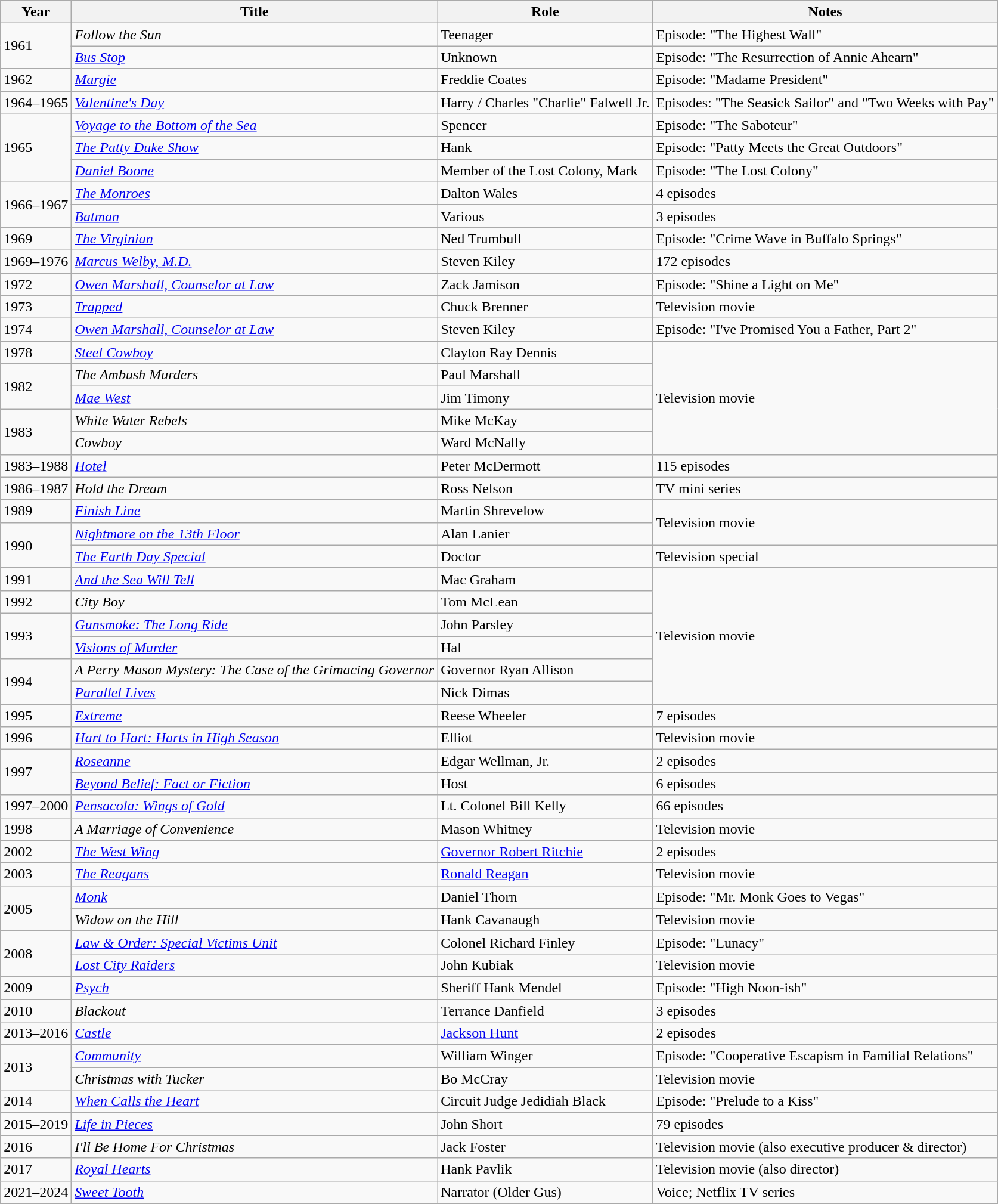<table class="wikitable sortable">
<tr>
<th>Year</th>
<th>Title</th>
<th>Role</th>
<th class="unsortable">Notes</th>
</tr>
<tr>
<td rowspan="2">1961</td>
<td><em>Follow the Sun</em></td>
<td>Teenager</td>
<td>Episode: "The Highest Wall"</td>
</tr>
<tr>
<td><em><a href='#'>Bus Stop</a></em></td>
<td>Unknown</td>
<td>Episode: "The Resurrection of Annie Ahearn"</td>
</tr>
<tr>
<td>1962</td>
<td><em><a href='#'>Margie</a></em></td>
<td>Freddie Coates</td>
<td>Episode: "Madame President"</td>
</tr>
<tr>
<td>1964–1965</td>
<td><em><a href='#'>Valentine's Day</a></em></td>
<td>Harry / Charles "Charlie" Falwell Jr.</td>
<td>Episodes: "The Seasick Sailor" and "Two Weeks with Pay"</td>
</tr>
<tr>
<td rowspan="3">1965</td>
<td><em><a href='#'>Voyage to the Bottom of the Sea</a></em></td>
<td>Spencer</td>
<td>Episode: "The Saboteur"</td>
</tr>
<tr>
<td><em><a href='#'>The Patty Duke Show</a></em></td>
<td>Hank</td>
<td>Episode: "Patty Meets the Great Outdoors"</td>
</tr>
<tr>
<td><em><a href='#'>Daniel Boone</a></em></td>
<td>Member of the Lost Colony, Mark</td>
<td>Episode: "The Lost Colony"</td>
</tr>
<tr>
<td rowspan="2">1966–1967</td>
<td><em><a href='#'>The Monroes</a></em></td>
<td>Dalton Wales</td>
<td>4 episodes</td>
</tr>
<tr>
<td><em><a href='#'>Batman</a></em></td>
<td>Various</td>
<td>3 episodes</td>
</tr>
<tr>
<td>1969</td>
<td><em><a href='#'>The Virginian</a></em></td>
<td>Ned Trumbull</td>
<td>Episode: "Crime Wave in Buffalo Springs"</td>
</tr>
<tr>
<td>1969–1976</td>
<td><em><a href='#'>Marcus Welby, M.D.</a></em></td>
<td>Steven Kiley</td>
<td>172 episodes</td>
</tr>
<tr>
<td>1972</td>
<td><em><a href='#'>Owen Marshall, Counselor at Law</a></em></td>
<td>Zack Jamison</td>
<td>Episode: "Shine a Light on Me"</td>
</tr>
<tr>
<td>1973</td>
<td><em><a href='#'>Trapped</a></em></td>
<td>Chuck Brenner</td>
<td>Television movie</td>
</tr>
<tr>
<td>1974</td>
<td><em><a href='#'>Owen Marshall, Counselor at Law</a></em></td>
<td>Steven Kiley</td>
<td>Episode: "I've Promised You a Father, Part 2"</td>
</tr>
<tr>
<td>1978</td>
<td><em><a href='#'>Steel Cowboy</a></em></td>
<td>Clayton Ray Dennis</td>
<td rowspan="5">Television movie</td>
</tr>
<tr>
<td rowspan="2">1982</td>
<td><em>The Ambush Murders</em></td>
<td>Paul Marshall</td>
</tr>
<tr>
<td><em><a href='#'>Mae West</a></em></td>
<td>Jim Timony</td>
</tr>
<tr>
<td rowspan="2">1983</td>
<td><em>White Water Rebels</em></td>
<td>Mike McKay</td>
</tr>
<tr>
<td><em>Cowboy</em></td>
<td>Ward McNally</td>
</tr>
<tr>
<td>1983–1988</td>
<td><em><a href='#'>Hotel</a></em></td>
<td>Peter McDermott</td>
<td>115 episodes</td>
</tr>
<tr>
<td>1986–1987</td>
<td><em>Hold the Dream</em></td>
<td>Ross Nelson</td>
<td>TV mini series</td>
</tr>
<tr>
<td>1989</td>
<td><em><a href='#'>Finish Line</a></em></td>
<td>Martin Shrevelow</td>
<td rowspan="2">Television movie</td>
</tr>
<tr>
<td rowspan="2">1990</td>
<td><em><a href='#'>Nightmare on the 13th Floor</a></em></td>
<td>Alan Lanier</td>
</tr>
<tr>
<td><em><a href='#'>The Earth Day Special</a></em></td>
<td>Doctor</td>
<td>Television special</td>
</tr>
<tr>
<td>1991</td>
<td><em><a href='#'>And the Sea Will Tell</a></em></td>
<td>Mac Graham</td>
<td rowspan="6">Television movie</td>
</tr>
<tr>
<td>1992</td>
<td><em>City Boy</em></td>
<td>Tom McLean</td>
</tr>
<tr>
<td rowspan="2">1993</td>
<td><em><a href='#'>Gunsmoke: The Long Ride</a></em></td>
<td>John Parsley</td>
</tr>
<tr>
<td><em><a href='#'>Visions of Murder</a></em></td>
<td>Hal</td>
</tr>
<tr>
<td rowspan="2">1994</td>
<td><em>A Perry Mason Mystery: The Case of the Grimacing Governor</em></td>
<td>Governor Ryan Allison</td>
</tr>
<tr>
<td><em><a href='#'>Parallel Lives</a></em></td>
<td>Nick Dimas</td>
</tr>
<tr>
<td>1995</td>
<td><em><a href='#'>Extreme</a></em></td>
<td>Reese Wheeler</td>
<td>7 episodes</td>
</tr>
<tr>
<td>1996</td>
<td><em><a href='#'>Hart to Hart: Harts in High Season</a></em></td>
<td>Elliot</td>
<td>Television movie</td>
</tr>
<tr>
<td rowspan="2">1997</td>
<td><em><a href='#'>Roseanne</a></em></td>
<td>Edgar Wellman, Jr.</td>
<td>2 episodes</td>
</tr>
<tr>
<td><em><a href='#'>Beyond Belief: Fact or Fiction</a></em></td>
<td>Host</td>
<td>6 episodes</td>
</tr>
<tr>
<td>1997–2000</td>
<td><em><a href='#'>Pensacola: Wings of Gold</a></em></td>
<td>Lt. Colonel Bill Kelly</td>
<td>66 episodes</td>
</tr>
<tr>
<td>1998</td>
<td><em>A Marriage of Convenience</em></td>
<td>Mason Whitney</td>
<td>Television movie</td>
</tr>
<tr>
<td>2002</td>
<td><em><a href='#'>The West Wing</a></em></td>
<td><a href='#'>Governor Robert Ritchie</a></td>
<td>2 episodes</td>
</tr>
<tr>
<td>2003</td>
<td><em><a href='#'>The Reagans</a></em></td>
<td><a href='#'>Ronald Reagan</a></td>
<td>Television movie</td>
</tr>
<tr>
<td rowspan="2">2005</td>
<td><em><a href='#'>Monk</a></em></td>
<td>Daniel Thorn</td>
<td>Episode: "Mr. Monk Goes to Vegas"</td>
</tr>
<tr>
<td><em>Widow on the Hill</em></td>
<td>Hank Cavanaugh</td>
<td>Television movie</td>
</tr>
<tr>
<td rowspan="2">2008</td>
<td><em><a href='#'>Law & Order: Special Victims Unit</a></em></td>
<td>Colonel Richard Finley</td>
<td>Episode: "Lunacy"</td>
</tr>
<tr>
<td><em><a href='#'>Lost City Raiders</a></em></td>
<td>John Kubiak</td>
<td>Television movie</td>
</tr>
<tr>
<td>2009</td>
<td><em><a href='#'>Psych</a></em></td>
<td>Sheriff Hank Mendel</td>
<td>Episode: "High Noon-ish"</td>
</tr>
<tr>
<td>2010</td>
<td><em>Blackout</em></td>
<td>Terrance Danfield</td>
<td>3 episodes</td>
</tr>
<tr>
<td>2013–2016</td>
<td><em><a href='#'>Castle</a></em></td>
<td><a href='#'>Jackson Hunt</a></td>
<td>2 episodes</td>
</tr>
<tr>
<td rowspan="2">2013</td>
<td><em><a href='#'>Community</a></em></td>
<td>William Winger</td>
<td>Episode: "Cooperative Escapism in Familial Relations"</td>
</tr>
<tr>
<td><em>Christmas with Tucker</em></td>
<td>Bo McCray</td>
<td>Television movie</td>
</tr>
<tr>
<td>2014</td>
<td><em><a href='#'>When Calls the Heart</a></em></td>
<td>Circuit Judge Jedidiah Black</td>
<td>Episode: "Prelude to a Kiss"</td>
</tr>
<tr>
<td>2015–2019</td>
<td><em><a href='#'>Life in Pieces</a></em></td>
<td>John Short</td>
<td>79 episodes</td>
</tr>
<tr>
<td>2016</td>
<td><em>I'll Be Home For Christmas</em></td>
<td>Jack Foster</td>
<td>Television movie (also executive producer & director)</td>
</tr>
<tr>
<td>2017</td>
<td><em><a href='#'>Royal Hearts</a></em></td>
<td>Hank Pavlik</td>
<td>Television movie (also director)</td>
</tr>
<tr>
<td>2021–2024</td>
<td><em><a href='#'>Sweet Tooth</a></em></td>
<td>Narrator (Older Gus)</td>
<td>Voice; Netflix TV series</td>
</tr>
</table>
